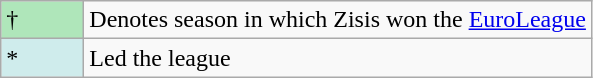<table class="wikitable">
<tr>
<td style="background:#AFE6BA; width:3em;">†</td>
<td>Denotes season in which Zisis won the <a href='#'>EuroLeague</a></td>
</tr>
<tr>
<td style="background:#CFECEC; width:1em">*</td>
<td>Led the league</td>
</tr>
</table>
